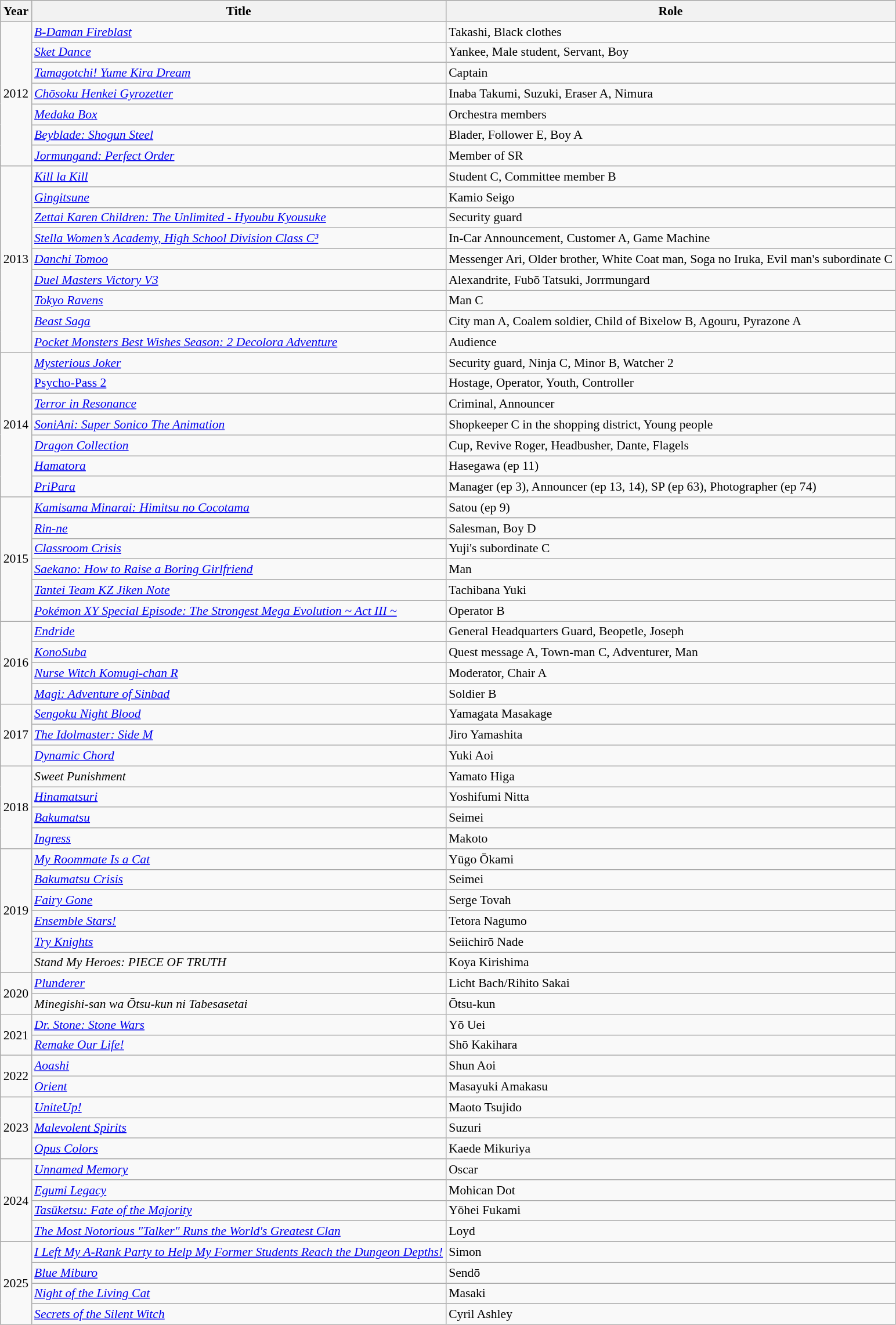<table class="wikitable" style="font-size: 90%;">
<tr>
<th>Year</th>
<th>Title</th>
<th>Role</th>
</tr>
<tr>
<td rowspan="7">2012</td>
<td><em><a href='#'>B-Daman Fireblast</a></em></td>
<td>Takashi, Black clothes</td>
</tr>
<tr>
<td><em><a href='#'>Sket Dance</a></em></td>
<td>Yankee, Male student, Servant, Boy</td>
</tr>
<tr>
<td><em><a href='#'>Tamagotchi! Yume Kira Dream</a></em></td>
<td>Captain</td>
</tr>
<tr>
<td><em><a href='#'>Chōsoku Henkei Gyrozetter</a></em></td>
<td>Inaba Takumi, Suzuki, Eraser A, Nimura</td>
</tr>
<tr>
<td><em><a href='#'>Medaka Box</a></em></td>
<td>Orchestra members</td>
</tr>
<tr>
<td><em><a href='#'>Beyblade: Shogun Steel</a></em></td>
<td>Blader, Follower E, Boy A</td>
</tr>
<tr>
<td><em><a href='#'>Jormungand: Perfect Order</a></em></td>
<td>Member of SR</td>
</tr>
<tr>
<td rowspan="9">2013</td>
<td><em><a href='#'>Kill la Kill</a></em></td>
<td>Student C, Committee member B</td>
</tr>
<tr>
<td><em><a href='#'>Gingitsune</a></em></td>
<td>Kamio Seigo</td>
</tr>
<tr>
<td><em><a href='#'>Zettai Karen Children: The Unlimited - Hyoubu Kyousuke</a></em></td>
<td>Security guard</td>
</tr>
<tr>
<td><em><a href='#'>Stella Women’s Academy, High School Division Class C³</a></em></td>
<td>In-Car Announcement, Customer A, Game Machine</td>
</tr>
<tr>
<td><em><a href='#'>Danchi Tomoo</a></em></td>
<td>Messenger Ari, Older brother, White Coat man, Soga no Iruka, Evil man's subordinate C</td>
</tr>
<tr>
<td><em><a href='#'>Duel Masters Victory V3</a></em></td>
<td>Alexandrite, Fubō Tatsuki, Jorrmungard</td>
</tr>
<tr>
<td><em><a href='#'>Tokyo Ravens</a></em></td>
<td>Man C</td>
</tr>
<tr>
<td><em><a href='#'>Beast Saga</a></em></td>
<td>City man A, Coalem soldier, Child of Bixelow B, Agouru, Pyrazone A</td>
</tr>
<tr>
<td><em><a href='#'>Pocket Monsters Best Wishes Season: 2 Decolora Adventure</a></em></td>
<td>Audience</td>
</tr>
<tr>
<td rowspan="7">2014</td>
<td><em><a href='#'>Mysterious Joker</a></em></td>
<td>Security guard, Ninja C, Minor B, Watcher 2</td>
</tr>
<tr>
<td><em><a href='#'></em>Psycho-Pass 2<em></a></em></td>
<td>Hostage, Operator, Youth, Controller</td>
</tr>
<tr>
<td><em><a href='#'>Terror in Resonance</a></em></td>
<td>Criminal, Announcer</td>
</tr>
<tr>
<td><em><a href='#'>SoniAni: Super Sonico The Animation</a></em></td>
<td>Shopkeeper C in the shopping district, Young people</td>
</tr>
<tr>
<td><em><a href='#'>Dragon Collection</a></em></td>
<td>Cup, Revive Roger, Headbusher, Dante, Flagels</td>
</tr>
<tr>
<td><em><a href='#'>Hamatora</a></em></td>
<td>Hasegawa (ep 11)</td>
</tr>
<tr>
<td><em><a href='#'>PriPara</a></em></td>
<td>Manager (ep 3), Announcer (ep 13, 14), SP (ep 63), Photographer (ep 74)</td>
</tr>
<tr>
<td rowspan="6">2015</td>
<td><em><a href='#'>Kamisama Minarai: Himitsu no Cocotama</a></em></td>
<td>Satou (ep 9)</td>
</tr>
<tr>
<td><em><a href='#'>Rin-ne</a></em></td>
<td>Salesman, Boy D</td>
</tr>
<tr>
<td><em><a href='#'>Classroom Crisis</a></em></td>
<td>Yuji's subordinate C</td>
</tr>
<tr>
<td><em><a href='#'>Saekano: How to Raise a Boring Girlfriend</a></em></td>
<td>Man</td>
</tr>
<tr>
<td><em><a href='#'>Tantei Team KZ Jiken Note</a></em></td>
<td>Tachibana Yuki</td>
</tr>
<tr>
<td><em><a href='#'>Pokémon XY Special Episode: The Strongest Mega Evolution ~ Act III ~</a></em></td>
<td>Operator B</td>
</tr>
<tr>
<td rowspan="4">2016</td>
<td><em><a href='#'>Endride</a></em></td>
<td>General Headquarters Guard, Beopetle, Joseph</td>
</tr>
<tr>
<td><em><a href='#'>KonoSuba</a></em></td>
<td>Quest message A, Town-man C, Adventurer, Man</td>
</tr>
<tr>
<td><em><a href='#'>Nurse Witch Komugi-chan R</a></em></td>
<td>Moderator, Chair A</td>
</tr>
<tr>
<td><em><a href='#'>Magi: Adventure of Sinbad</a></em></td>
<td>Soldier B</td>
</tr>
<tr>
<td rowspan="3">2017</td>
<td><em><a href='#'>Sengoku Night Blood</a></em></td>
<td>Yamagata Masakage</td>
</tr>
<tr>
<td><em><a href='#'>The Idolmaster: Side M</a></em></td>
<td>Jiro Yamashita</td>
</tr>
<tr>
<td><em><a href='#'>Dynamic Chord</a></em></td>
<td>Yuki Aoi</td>
</tr>
<tr>
<td rowspan="4">2018</td>
<td><em>Sweet Punishment</em></td>
<td>Yamato Higa</td>
</tr>
<tr>
<td><em><a href='#'>Hinamatsuri</a></em></td>
<td>Yoshifumi Nitta</td>
</tr>
<tr>
<td><em><a href='#'>Bakumatsu</a></em></td>
<td>Seimei</td>
</tr>
<tr>
<td><em><a href='#'>Ingress</a></em></td>
<td>Makoto</td>
</tr>
<tr>
<td rowspan="6">2019</td>
<td><em><a href='#'>My Roommate Is a Cat</a></em></td>
<td>Yūgo Ōkami</td>
</tr>
<tr>
<td><em><a href='#'>Bakumatsu Crisis</a></em></td>
<td>Seimei</td>
</tr>
<tr>
<td><em><a href='#'>Fairy Gone</a></em></td>
<td>Serge Tovah</td>
</tr>
<tr>
<td><em><a href='#'>Ensemble Stars!</a></em></td>
<td>Tetora Nagumo</td>
</tr>
<tr>
<td><em><a href='#'>Try Knights</a></em></td>
<td>Seiichirō Nade</td>
</tr>
<tr>
<td><em>Stand My Heroes: PIECE OF TRUTH</em></td>
<td>Koya Kirishima</td>
</tr>
<tr>
<td rowspan="2">2020</td>
<td><em><a href='#'>Plunderer</a></em></td>
<td>Licht Bach/Rihito Sakai</td>
</tr>
<tr>
<td><em>Minegishi-san wa Ōtsu-kun ni Tabesasetai</em></td>
<td>Ōtsu-kun</td>
</tr>
<tr>
<td rowspan="2">2021</td>
<td><em><a href='#'>Dr. Stone: Stone Wars</a></em></td>
<td>Yō Uei</td>
</tr>
<tr>
<td><em><a href='#'>Remake Our Life!</a></em></td>
<td>Shō Kakihara</td>
</tr>
<tr>
<td rowspan="2">2022</td>
<td><em><a href='#'>Aoashi</a></em></td>
<td>Shun Aoi</td>
</tr>
<tr>
<td><em><a href='#'>Orient</a></em></td>
<td>Masayuki Amakasu</td>
</tr>
<tr>
<td rowspan="3">2023</td>
<td><em><a href='#'>UniteUp!</a></em></td>
<td>Maoto Tsujido</td>
</tr>
<tr>
<td><em><a href='#'>Malevolent Spirits</a></em></td>
<td>Suzuri</td>
</tr>
<tr>
<td><em><a href='#'>Opus Colors</a></em></td>
<td>Kaede Mikuriya</td>
</tr>
<tr>
<td rowspan="4">2024</td>
<td><em><a href='#'>Unnamed Memory</a></em></td>
<td>Oscar</td>
</tr>
<tr>
<td><em><a href='#'>Egumi Legacy</a></em></td>
<td>Mohican Dot</td>
</tr>
<tr>
<td><em><a href='#'>Tasūketsu: Fate of the Majority</a></em></td>
<td>Yōhei Fukami</td>
</tr>
<tr>
<td><em><a href='#'>The Most Notorious "Talker" Runs the World's Greatest Clan</a></em></td>
<td>Loyd</td>
</tr>
<tr>
<td rowspan="4">2025</td>
<td><em><a href='#'>I Left My A-Rank Party to Help My Former Students Reach the Dungeon Depths!</a></em></td>
<td>Simon</td>
</tr>
<tr>
<td><em><a href='#'>Blue Miburo</a></em></td>
<td>Sendō</td>
</tr>
<tr>
<td><em><a href='#'>Night of the Living Cat</a></em></td>
<td>Masaki</td>
</tr>
<tr>
<td><em><a href='#'>Secrets of the Silent Witch</a></em></td>
<td>Cyril Ashley</td>
</tr>
</table>
